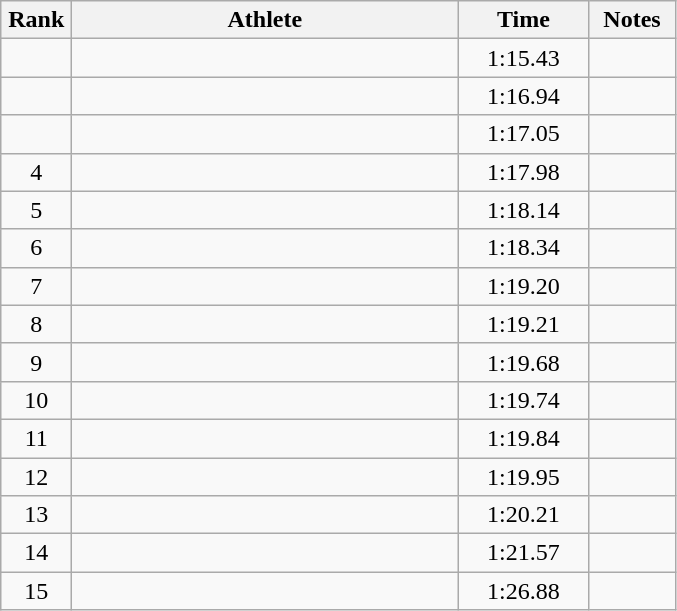<table class=wikitable style="text-align:center">
<tr>
<th width=40>Rank</th>
<th width=250>Athlete</th>
<th width=80>Time</th>
<th width=50>Notes</th>
</tr>
<tr>
<td></td>
<td align=left></td>
<td>1:15.43</td>
<td></td>
</tr>
<tr>
<td></td>
<td align=left></td>
<td>1:16.94</td>
<td></td>
</tr>
<tr>
<td></td>
<td align=left></td>
<td>1:17.05</td>
<td></td>
</tr>
<tr>
<td>4</td>
<td align=left></td>
<td>1:17.98</td>
<td></td>
</tr>
<tr>
<td>5</td>
<td align=left></td>
<td>1:18.14</td>
<td></td>
</tr>
<tr>
<td>6</td>
<td align=left></td>
<td>1:18.34</td>
<td></td>
</tr>
<tr>
<td>7</td>
<td align=left></td>
<td>1:19.20</td>
<td></td>
</tr>
<tr>
<td>8</td>
<td align=left></td>
<td>1:19.21</td>
<td></td>
</tr>
<tr>
<td>9</td>
<td align=left></td>
<td>1:19.68</td>
<td></td>
</tr>
<tr>
<td>10</td>
<td align=left></td>
<td>1:19.74</td>
<td></td>
</tr>
<tr>
<td>11</td>
<td align=left></td>
<td>1:19.84</td>
<td></td>
</tr>
<tr>
<td>12</td>
<td align=left></td>
<td>1:19.95</td>
<td></td>
</tr>
<tr>
<td>13</td>
<td align=left></td>
<td>1:20.21</td>
<td></td>
</tr>
<tr>
<td>14</td>
<td align=left></td>
<td>1:21.57</td>
<td></td>
</tr>
<tr>
<td>15</td>
<td align=left></td>
<td>1:26.88</td>
<td></td>
</tr>
</table>
